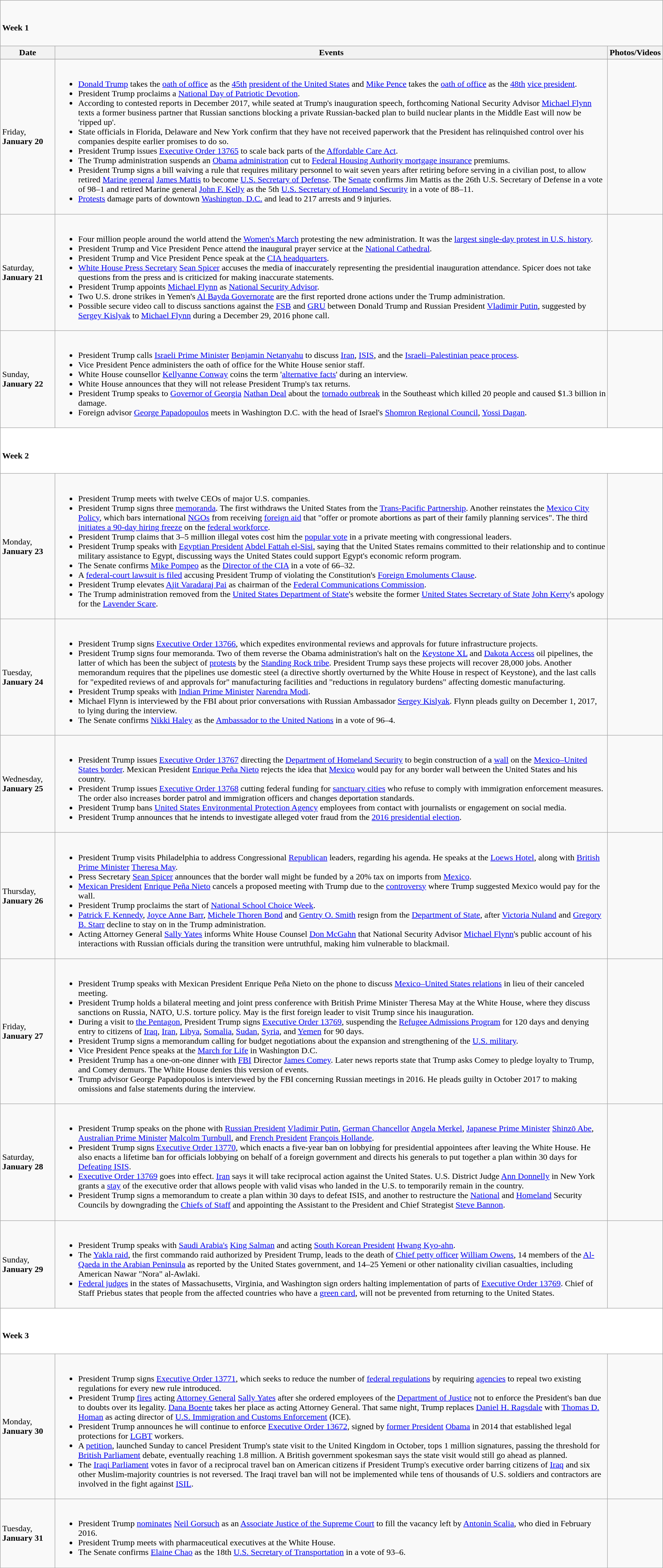<table class="wikitable">
<tr>
<td colspan="3"><br><h4>Week 1</h4></td>
</tr>
<tr>
<th>Date</th>
<th>Events</th>
<th>Photos/Videos</th>
</tr>
<tr style="background:white;">
</tr>
<tr>
<td>Friday, <strong>January 20</strong></td>
<td><br><ul><li><a href='#'>Donald Trump</a> takes the <a href='#'>oath of office</a> as the <a href='#'>45th</a> <a href='#'>president of the United States</a> and <a href='#'>Mike Pence</a> takes the <a href='#'>oath of office</a> as the <a href='#'>48th</a> <a href='#'>vice president</a>.</li><li>President Trump proclaims a <a href='#'>National Day of Patriotic Devotion</a>.</li><li>According to contested reports in December 2017, while seated at Trump's inauguration speech, forthcoming National Security Advisor <a href='#'>Michael Flynn</a> texts a former business partner that Russian sanctions blocking a private Russian-backed plan to build nuclear plants in the Middle East will now be 'ripped up'.</li><li>State officials in Florida, Delaware and New York confirm that they have not received paperwork that the President has relinquished control over his companies despite earlier promises to do so.</li><li>President Trump issues <a href='#'>Executive Order 13765</a> to scale back parts of the <a href='#'>Affordable Care Act</a>.</li><li>The Trump administration suspends an <a href='#'>Obama administration</a> cut to <a href='#'>Federal Housing Authority mortgage insurance</a> premiums.</li><li>President Trump signs a bill waiving a rule that requires military personnel to wait seven years after retiring before serving in a civilian post, to allow retired <a href='#'>Marine general</a> <a href='#'>James Mattis</a> to become <a href='#'>U.S. Secretary of Defense</a>. The <a href='#'>Senate</a> confirms Jim Mattis as the 26th U.S. Secretary of Defense in a vote of 98–1 and retired Marine general <a href='#'>John F. Kelly</a> as the 5th <a href='#'>U.S. Secretary of Homeland Security</a> in a vote of 88–11.</li><li><a href='#'>Protests</a> damage parts of downtown <a href='#'>Washington, D.C.</a> and lead to 217 arrests and 9 injuries.</li></ul></td>
<td><br></td>
</tr>
<tr>
<td>Saturday, <strong>January 21</strong></td>
<td><br><ul><li>Four million people around the world attend the <a href='#'>Women's March</a> protesting the new administration. It was the <a href='#'>largest single-day protest in U.S. history</a>.</li><li>President Trump and Vice President Pence attend the inaugural prayer service at the <a href='#'>National Cathedral</a>.</li><li>President Trump and Vice President Pence speak at the <a href='#'>CIA headquarters</a>.</li><li><a href='#'>White House Press Secretary</a> <a href='#'>Sean Spicer</a> accuses the media of inaccurately representing the presidential inauguration attendance. Spicer does not take questions from the press and is criticized for making inaccurate statements.</li><li>President Trump appoints <a href='#'>Michael Flynn</a> as <a href='#'>National Security Advisor</a>.</li><li>Two U.S. drone strikes in Yemen's <a href='#'>Al Bayda Governorate</a> are the first reported drone actions under the Trump administration.</li><li>Possible secure video call to discuss sanctions against the <a href='#'>FSB</a> and <a href='#'>GRU</a> between Donald Trump and Russian President <a href='#'>Vladimir Putin</a>, suggested by <a href='#'>Sergey Kislyak</a> to <a href='#'>Michael Flynn</a> during a December 29, 2016 phone call.</li></ul></td>
<td><br></td>
</tr>
<tr>
<td>Sunday, <strong>January 22</strong></td>
<td><br><ul><li>President Trump calls <a href='#'>Israeli Prime Minister</a> <a href='#'>Benjamin Netanyahu</a> to discuss <a href='#'>Iran</a>, <a href='#'>ISIS</a>, and the <a href='#'>Israeli–Palestinian peace process</a>.</li><li>Vice President Pence administers the oath of office for the White House senior staff.</li><li>White House counsellor <a href='#'>Kellyanne Conway</a> coins the term '<a href='#'>alternative facts</a>' during an interview.</li><li>White House announces that they will not release President Trump's tax returns.</li><li>President Trump speaks to <a href='#'>Governor of Georgia</a> <a href='#'>Nathan Deal</a> about the <a href='#'>tornado outbreak</a> in the Southeast which killed 20 people and caused $1.3 billion in damage.</li><li>Foreign advisor <a href='#'>George Papadopoulos</a> meets in Washington D.C. with the head of Israel's <a href='#'>Shomron Regional Council</a>, <a href='#'>Yossi Dagan</a>.</li></ul></td>
<td></td>
</tr>
<tr style="background:white;">
<td colspan=3><br><h4>Week 2</h4></td>
</tr>
<tr>
<td>Monday, <strong>January 23</strong></td>
<td><br><ul><li>President Trump meets with twelve CEOs of major U.S. companies.</li><li>President Trump signs three <a href='#'>memoranda</a>. The first withdraws the United States from the <a href='#'>Trans-Pacific Partnership</a>. Another reinstates the <a href='#'>Mexico City Policy</a>, which bars international <a href='#'>NGOs</a> from receiving <a href='#'>foreign aid</a> that "offer or promote abortions as part of their family planning services". The third <a href='#'>initiates a 90-day hiring freeze</a> on the <a href='#'>federal workforce</a>.</li><li>President Trump claims that 3–5 million illegal votes cost him the <a href='#'>popular vote</a> in a private meeting with congressional leaders.</li><li>President Trump speaks with <a href='#'>Egyptian President</a> <a href='#'>Abdel Fattah el-Sisi</a>, saying that the United States remains committed to their relationship and to continue military assistance to Egypt, discussing ways the United States could support Egypt's economic reform program.</li><li>The Senate confirms <a href='#'>Mike Pompeo</a> as the <a href='#'>Director of the CIA</a> in a vote of 66–32.</li><li>A <a href='#'>federal-court lawsuit is filed</a> accusing President Trump of violating the Constitution's <a href='#'>Foreign Emoluments Clause</a>.</li><li>President Trump elevates <a href='#'>Ajit Varadaraj Pai</a> as chairman of the <a href='#'>Federal Communications Commission</a>.</li><li>The Trump administration removed from the <a href='#'>United States Department of State</a>'s website the former <a href='#'>United States Secretary of State</a> <a href='#'>John Kerry</a>'s apology for the <a href='#'>Lavender Scare</a>.</li></ul></td>
<td></td>
</tr>
<tr>
<td>Tuesday, <strong>January 24</strong></td>
<td><br><ul><li>President Trump signs <a href='#'>Executive Order 13766</a>, which expedites environmental reviews and approvals for future infrastructure projects.</li><li>President Trump signs four memoranda. Two of them reverse the Obama administration's halt on the <a href='#'>Keystone XL</a> and <a href='#'>Dakota Access</a> oil pipelines, the latter of which has been the subject of <a href='#'>protests</a> by the <a href='#'>Standing Rock tribe</a>. President Trump says these projects will recover 28,000 jobs. Another memorandum requires that the pipelines use domestic steel (a directive shortly overturned by the White House in respect of Keystone), and the last calls for "expedited reviews of and approvals for" manufacturing facilities and "reductions in regulatory burdens" affecting domestic manufacturing.</li><li>President Trump speaks with <a href='#'>Indian Prime Minister</a> <a href='#'>Narendra Modi</a>.</li><li>Michael Flynn is interviewed by the FBI about prior conversations with Russian Ambassador <a href='#'>Sergey Kislyak</a>. Flynn pleads guilty on December 1, 2017, to lying during the interview.</li><li>The Senate confirms <a href='#'>Nikki Haley</a> as the <a href='#'>Ambassador to the United Nations</a> in a vote of 96–4.</li></ul></td>
<td></td>
</tr>
<tr>
<td>Wednesday, <strong>January 25</strong></td>
<td><br><ul><li>President Trump issues <a href='#'>Executive Order 13767</a> directing the <a href='#'>Department of Homeland Security</a> to begin construction of a <a href='#'>wall</a> on the <a href='#'>Mexico–United States border</a>. Mexican President <a href='#'>Enrique Peña Nieto</a> rejects the idea that <a href='#'>Mexico</a> would pay for any border wall between the United States and his country.</li><li>President Trump issues <a href='#'>Executive Order 13768</a> cutting federal funding for <a href='#'>sanctuary cities</a> who refuse to comply with immigration enforcement measures. The order also increases border patrol and immigration officers and changes deportation standards.</li><li>President Trump bans <a href='#'>United States Environmental Protection Agency</a> employees from contact with journalists or engagement on social media.</li><li>President Trump announces that he intends to investigate alleged voter fraud from the <a href='#'>2016 presidential election</a>.</li></ul></td>
<td></td>
</tr>
<tr>
<td>Thursday, <strong>January 26</strong></td>
<td><br><ul><li>President Trump visits Philadelphia to address Congressional <a href='#'>Republican</a> leaders, regarding his agenda. He speaks at the <a href='#'>Loews Hotel</a>, along with <a href='#'>British Prime Minister</a> <a href='#'>Theresa May</a>.</li><li>Press Secretary <a href='#'>Sean Spicer</a> announces that the border wall might be funded by a 20% tax on imports from <a href='#'>Mexico</a>.</li><li><a href='#'>Mexican President</a> <a href='#'>Enrique Peña Nieto</a> cancels a proposed meeting with Trump due to the <a href='#'>controversy</a> where Trump suggested Mexico would pay for the wall.</li><li>President Trump proclaims the start of <a href='#'>National School Choice Week</a>.</li><li><a href='#'>Patrick F. Kennedy</a>, <a href='#'>Joyce Anne Barr</a>, <a href='#'>Michele Thoren Bond</a> and <a href='#'>Gentry O. Smith</a> resign from the <a href='#'>Department of State</a>, after <a href='#'>Victoria Nuland</a> and <a href='#'>Gregory B. Starr</a> decline to stay on in the Trump administration.</li><li>Acting Attorney General <a href='#'>Sally Yates</a> informs White House Counsel <a href='#'>Don McGahn</a> that National Security Advisor <a href='#'>Michael Flynn</a>'s public account of his interactions with Russian officials during the transition were untruthful, making him vulnerable to blackmail.</li></ul></td>
<td></td>
</tr>
<tr>
<td>Friday, <strong>January 27</strong></td>
<td><br><ul><li>President Trump speaks with Mexican President Enrique Peña Nieto on the phone to discuss <a href='#'>Mexico–United States relations</a> in lieu of their canceled meeting.</li><li>President Trump holds a bilateral meeting and joint press conference with British Prime Minister Theresa May at the White House, where they discuss sanctions on Russia, NATO, U.S. torture policy. May is the first foreign leader to visit Trump since his inauguration.</li><li>During a visit to <a href='#'>the Pentagon</a>, President Trump signs <a href='#'>Executive Order 13769</a>, suspending the <a href='#'>Refugee Admissions Program</a> for 120 days and denying entry to citizens of <a href='#'>Iraq</a>, <a href='#'>Iran</a>, <a href='#'>Libya</a>, <a href='#'>Somalia</a>, <a href='#'>Sudan</a>, <a href='#'>Syria</a>, and <a href='#'>Yemen</a> for 90 days.</li><li>President Trump signs a memorandum calling for budget negotiations about the expansion and strengthening of the <a href='#'>U.S. military</a>.</li><li>Vice President Pence speaks at the <a href='#'>March for Life</a> in Washington D.C.</li><li>President Trump has a one-on-one dinner with <a href='#'>FBI</a> Director <a href='#'>James Comey</a>. Later news reports state that Trump asks Comey to pledge loyalty to Trump, and Comey demurs. The White House denies this version of events.</li><li>Trump advisor George Papadopoulos is interviewed by the FBI concerning Russian meetings in 2016. He pleads guilty in October 2017 to making omissions and false statements during the interview.</li></ul></td>
<td></td>
</tr>
<tr>
<td>Saturday, <strong>January 28</strong></td>
<td><br><ul><li>President Trump speaks on the phone with <a href='#'>Russian President</a> <a href='#'>Vladimir Putin</a>, <a href='#'>German Chancellor</a> <a href='#'>Angela Merkel</a>, <a href='#'>Japanese Prime Minister</a> <a href='#'>Shinzō Abe</a>, <a href='#'>Australian Prime Minister</a> <a href='#'>Malcolm Turnbull</a>, and <a href='#'>French President</a> <a href='#'>François Hollande</a>.</li><li>President Trump signs <a href='#'>Executive Order 13770</a>, which enacts a five-year ban on lobbying for presidential appointees after leaving the White House. He also enacts a lifetime ban for officials lobbying on behalf of a foreign government and directs his generals to put together a plan within 30 days for <a href='#'>Defeating ISIS</a>.</li><li><a href='#'>Executive Order 13769</a> goes into effect. <a href='#'>Iran</a> says it will take reciprocal action against the United States. U.S. District Judge <a href='#'>Ann Donnelly</a> in New York grants a <a href='#'>stay</a> of the executive order that allows people with valid visas who landed in the U.S. to temporarily remain in the country.</li><li>President Trump signs a memorandum to create a plan within 30 days to defeat ISIS, and another to restructure the <a href='#'>National</a> and <a href='#'>Homeland</a> Security Councils by downgrading the <a href='#'>Chiefs of Staff</a> and appointing the Assistant to the President and Chief Strategist <a href='#'>Steve Bannon</a>.</li></ul></td>
<td></td>
</tr>
<tr>
<td>Sunday, <strong>January 29</strong></td>
<td><br><ul><li>President Trump speaks with <a href='#'>Saudi Arabia's</a> <a href='#'>King Salman</a> and acting <a href='#'>South Korean President</a> <a href='#'>Hwang Kyo-ahn</a>.</li><li>The <a href='#'>Yakla raid</a>, the first commando raid authorized by President Trump, leads to the death of <a href='#'>Chief petty officer</a> <a href='#'>William Owens</a>, 14 members of the <a href='#'>Al-Qaeda in the Arabian Peninsula</a> as reported by the United States government, and 14–25 Yemeni or other nationality civilian casualties, including American Nawar "Nora" al-Awlaki.</li><li><a href='#'>Federal judges</a> in the states of Massachusetts, Virginia, and Washington sign orders halting implementation of parts of <a href='#'>Executive Order 13769</a>. Chief of Staff Priebus states that people from the affected countries who have a <a href='#'>green card</a>, will not be prevented from returning to the United States.</li></ul></td>
<td></td>
</tr>
<tr style="background:white;">
<td colspan=3><br><h4>Week 3</h4></td>
</tr>
<tr>
<td>Monday, <strong>January 30</strong></td>
<td><br><ul><li>President Trump signs <a href='#'>Executive Order 13771</a>, which seeks to reduce the number of <a href='#'>federal regulations</a> by requiring <a href='#'>agencies</a> to repeal two existing regulations for every new rule introduced.</li><li>President Trump <a href='#'>fires</a> acting <a href='#'>Attorney General</a> <a href='#'>Sally Yates</a> after she ordered employees of the <a href='#'>Department of Justice</a> not to enforce the President's ban due to doubts over its legality. <a href='#'>Dana Boente</a> takes her place as acting Attorney General. That same night, Trump replaces <a href='#'>Daniel H. Ragsdale</a> with <a href='#'>Thomas D. Homan</a> as acting director of <a href='#'>U.S. Immigration and Customs Enforcement</a> (ICE).</li><li>President Trump announces he will continue to enforce <a href='#'>Executive Order 13672</a>, signed by <a href='#'>former President</a> <a href='#'>Obama</a> in 2014 that established legal protections for <a href='#'>LGBT</a> workers.</li><li>A <a href='#'>petition</a>, launched Sunday to cancel President Trump's state visit to the United Kingdom in October, tops 1 million signatures, passing the threshold for <a href='#'>British Parliament</a> debate, eventually reaching 1.8 million. A British government spokesman says the state visit would still go ahead as planned.</li><li>The <a href='#'>Iraqi Parliament</a> votes in favor of a reciprocal travel ban on American citizens if President Trump's executive order barring citizens of <a href='#'>Iraq</a> and six other Muslim-majority countries is not reversed. The Iraqi travel ban will not be implemented while tens of thousands of U.S. soldiers and contractors are involved in the fight against <a href='#'>ISIL</a>.</li></ul></td>
<td></td>
</tr>
<tr>
<td>Tuesday, <strong>January 31</strong></td>
<td><br><ul><li>President Trump <a href='#'>nominates</a> <a href='#'>Neil Gorsuch</a> as an <a href='#'>Associate Justice of the Supreme Court</a> to fill the vacancy left by <a href='#'>Antonin Scalia</a>, who died in February 2016.</li><li>President Trump  meets with pharmaceutical executives at the White House.</li><li>The Senate confirms <a href='#'>Elaine Chao</a> as the 18th <a href='#'>U.S. Secretary of Transportation</a> in a vote of 93–6.</li></ul></td>
<td></td>
</tr>
</table>
